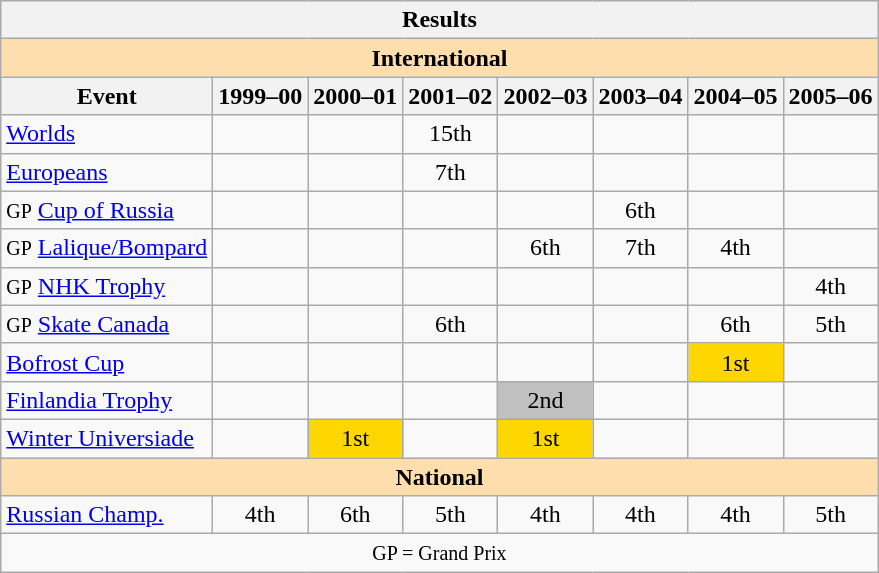<table class="wikitable" style="text-align:center">
<tr>
<th colspan=8 align=center><strong>Results</strong></th>
</tr>
<tr>
<th style="background-color: #ffdead; " colspan=8 align=center><strong>International</strong></th>
</tr>
<tr>
<th>Event</th>
<th>1999–00</th>
<th>2000–01</th>
<th>2001–02</th>
<th>2002–03</th>
<th>2003–04</th>
<th>2004–05</th>
<th>2005–06</th>
</tr>
<tr>
<td align=left><a href='#'>Worlds</a></td>
<td></td>
<td></td>
<td>15th</td>
<td></td>
<td></td>
<td></td>
<td></td>
</tr>
<tr>
<td align=left><a href='#'>Europeans</a></td>
<td></td>
<td></td>
<td>7th</td>
<td></td>
<td></td>
<td></td>
<td></td>
</tr>
<tr>
<td align=left><small>GP</small> <a href='#'>Cup of Russia</a></td>
<td></td>
<td></td>
<td></td>
<td></td>
<td>6th</td>
<td></td>
<td></td>
</tr>
<tr>
<td align=left><small>GP</small> <a href='#'>Lalique/Bompard</a></td>
<td></td>
<td></td>
<td></td>
<td>6th</td>
<td>7th</td>
<td>4th</td>
<td></td>
</tr>
<tr>
<td align=left><small>GP</small> <a href='#'>NHK Trophy</a></td>
<td></td>
<td></td>
<td></td>
<td></td>
<td></td>
<td></td>
<td>4th</td>
</tr>
<tr>
<td align=left><small>GP</small> <a href='#'>Skate Canada</a></td>
<td></td>
<td></td>
<td>6th</td>
<td></td>
<td></td>
<td>6th</td>
<td>5th</td>
</tr>
<tr>
<td align=left><a href='#'>Bofrost Cup</a></td>
<td></td>
<td></td>
<td></td>
<td></td>
<td></td>
<td bgcolor=gold>1st</td>
<td></td>
</tr>
<tr>
<td align=left><a href='#'>Finlandia Trophy</a></td>
<td></td>
<td></td>
<td></td>
<td bgcolor=silver>2nd</td>
<td></td>
<td></td>
<td></td>
</tr>
<tr>
<td align=left><a href='#'>Winter Universiade</a></td>
<td></td>
<td bgcolor=gold>1st</td>
<td></td>
<td bgcolor=gold>1st</td>
<td></td>
<td></td>
<td></td>
</tr>
<tr>
<th style="background-color: #ffdead; " colspan=8 align=center><strong>National</strong></th>
</tr>
<tr>
<td align=left><a href='#'>Russian Champ.</a></td>
<td>4th</td>
<td>6th</td>
<td>5th</td>
<td>4th</td>
<td>4th</td>
<td>4th</td>
<td>5th</td>
</tr>
<tr>
<td colspan=8 align=center><small> GP = Grand Prix </small></td>
</tr>
</table>
